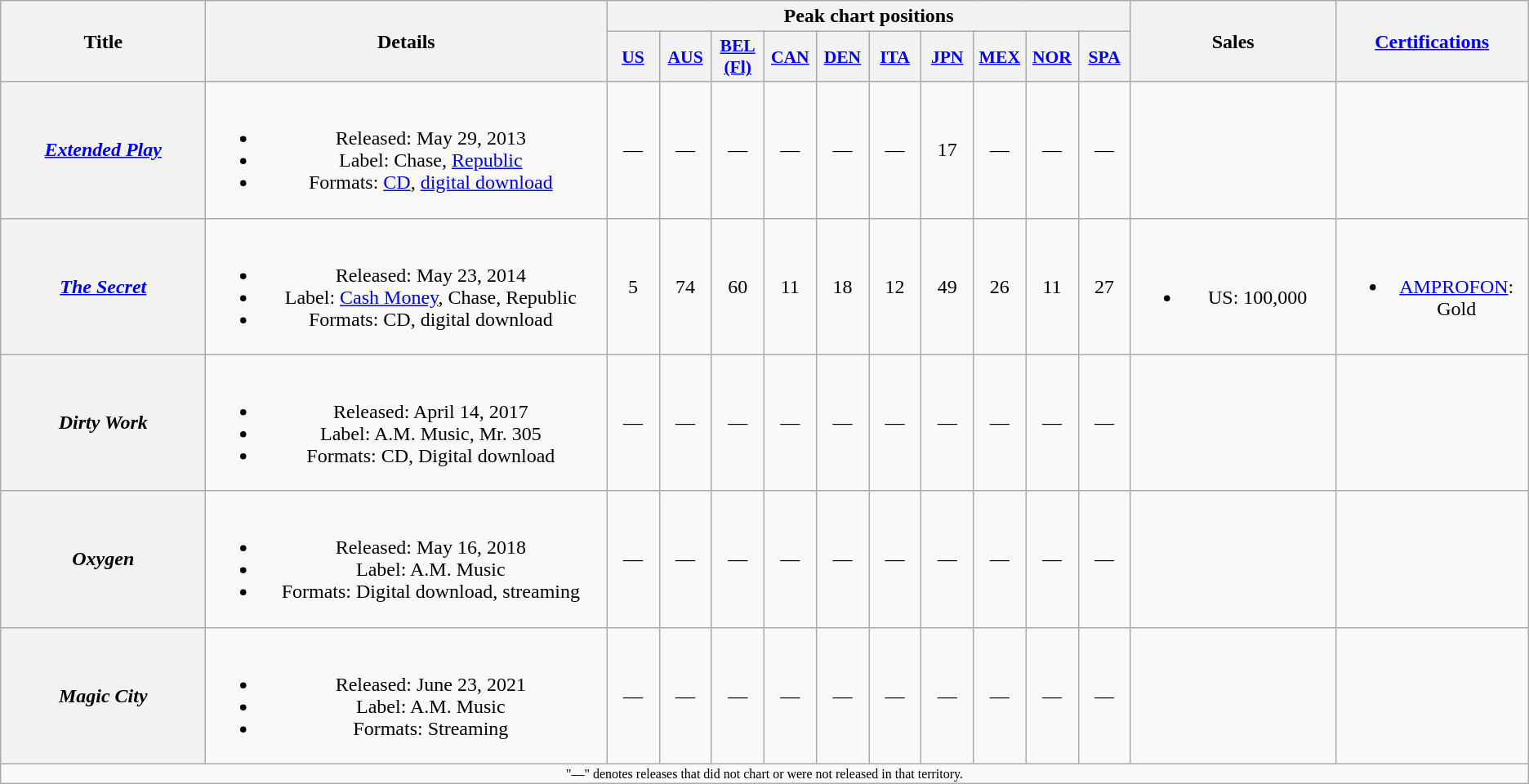<table class="wikitable plainrowheaders" style="text-align:center;">
<tr>
<th scope="col" rowspan="2" style="width:10em;">Title</th>
<th scope="col" rowspan="2" style="width:20em;">Details</th>
<th scope="col" colspan="10">Peak chart positions</th>
<th scope="col" rowspan="2" style="width:10em;">Sales</th>
<th scope="col" rowspan="2"><a href='#'>Certifications</a></th>
</tr>
<tr>
<th scope="col" style="width:2.5em;font-size:90%;"><a href='#'>US</a><br></th>
<th scope="col" style="width:2.5em;font-size:90%;"><a href='#'>AUS</a><br></th>
<th scope="col" style="width:2.5em;font-size:90%;"><a href='#'>BEL<br>(Fl)</a><br></th>
<th scope="col" style="width:2.5em;font-size:90%;"><a href='#'>CAN</a><br></th>
<th scope="col" style="width:2.5em;font-size:90%;"><a href='#'>DEN</a><br></th>
<th scope="col" style="width:2.5em;font-size:90%;"><a href='#'>ITA</a><br></th>
<th scope="col" style="width:2.5em;font-size:90%;"><a href='#'>JPN</a><br></th>
<th scope="col" style="width:2.5em;font-size:90%;"><a href='#'>MEX</a><br></th>
<th scope="col" style="width:2.5em;font-size:90%;"><a href='#'>NOR</a><br></th>
<th scope="col" style="width:2.5em;font-size:90%;"><a href='#'>SPA</a><br></th>
</tr>
<tr>
<th scope="row"><em><a href='#'>Extended Play</a></em></th>
<td><br><ul><li>Released: May 29, 2013 </li><li>Label: Chase, <a href='#'>Republic</a></li><li>Formats: <a href='#'>CD</a>, <a href='#'>digital download</a></li></ul></td>
<td>—</td>
<td>—</td>
<td>—</td>
<td>—</td>
<td>—</td>
<td>—</td>
<td>17</td>
<td>—</td>
<td>—</td>
<td>—</td>
<td></td>
<td></td>
</tr>
<tr>
<th scope="row"><em><a href='#'>The Secret</a></em></th>
<td><br><ul><li>Released: May 23, 2014</li><li>Label: <a href='#'>Cash Money</a>, Chase, Republic</li><li>Formats: CD, digital download</li></ul></td>
<td>5</td>
<td>74</td>
<td>60</td>
<td>11</td>
<td>18</td>
<td>12</td>
<td>49</td>
<td>26</td>
<td>11</td>
<td>27</td>
<td><br><ul><li>US: 100,000</li></ul></td>
<td><br><ul><li><a href='#'>AMPROFON</a>: Gold</li></ul></td>
</tr>
<tr>
<th scope="row"><em>Dirty Work</em></th>
<td><br><ul><li>Released: April 14, 2017</li><li>Label: A.M. Music, Mr. 305</li><li>Formats: CD, Digital download</li></ul></td>
<td>—</td>
<td>—</td>
<td>—</td>
<td>—</td>
<td>—</td>
<td>—</td>
<td>—</td>
<td>—</td>
<td>—</td>
<td>—</td>
<td></td>
<td></td>
</tr>
<tr>
<th scope="row"><em>Oxygen</em></th>
<td><br><ul><li>Released: May 16, 2018</li><li>Label: A.M. Music</li><li>Formats: Digital download, streaming</li></ul></td>
<td>—</td>
<td>—</td>
<td>—</td>
<td>—</td>
<td>—</td>
<td>—</td>
<td>—</td>
<td>—</td>
<td>—</td>
<td>—</td>
<td></td>
<td></td>
</tr>
<tr>
<th scope="row"><em>Magic City</em></th>
<td><br><ul><li>Released: June 23, 2021</li><li>Label: A.M. Music</li><li>Formats: Streaming</li></ul></td>
<td>—</td>
<td>—</td>
<td>—</td>
<td>—</td>
<td>—</td>
<td>—</td>
<td>—</td>
<td>—</td>
<td>—</td>
<td>—</td>
<td></td>
<td></td>
</tr>
<tr>
<td colspan="15" style="font-size:8pt">"—" denotes releases that did not chart or were not released in that territory.</td>
</tr>
</table>
